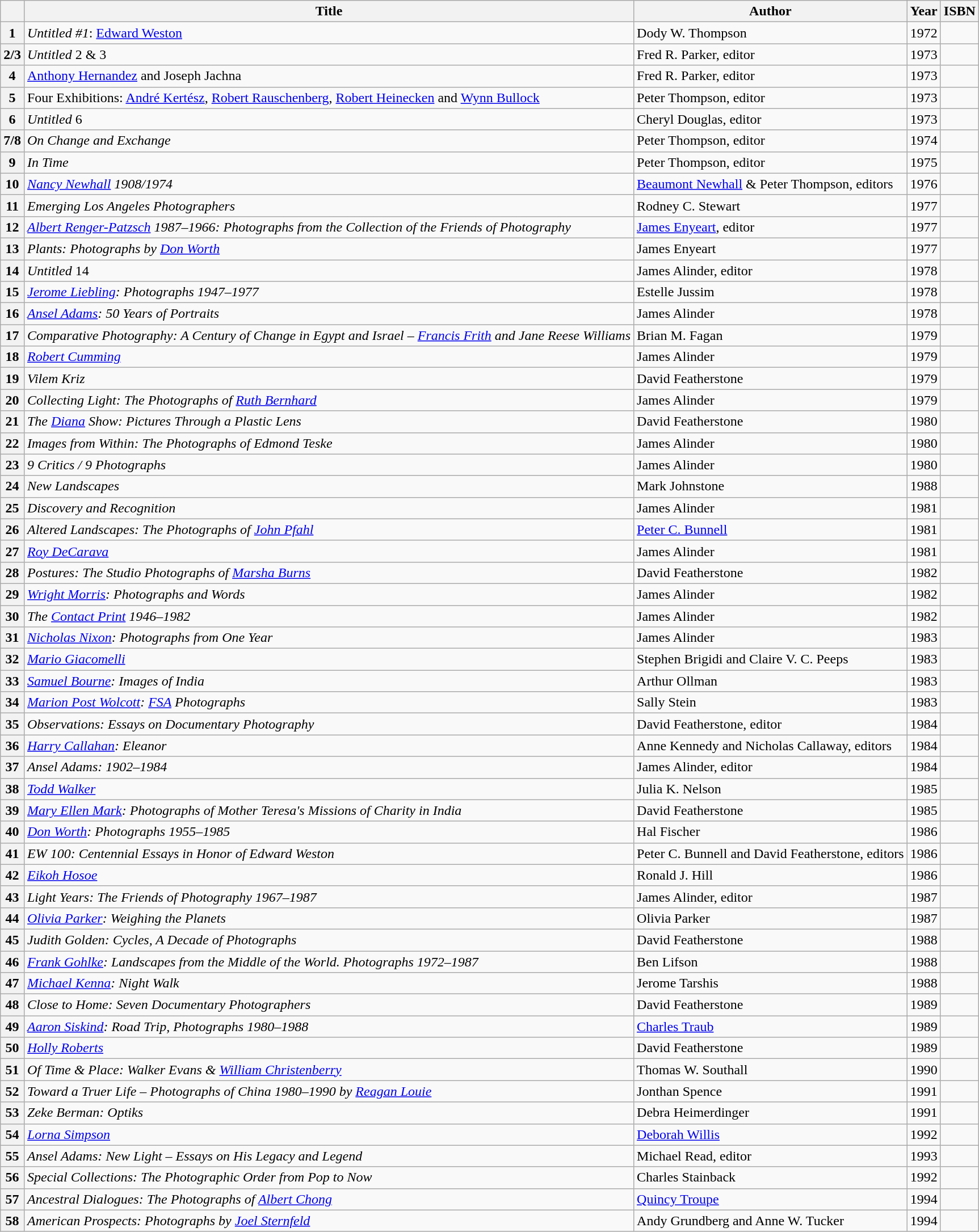<table class="wikitable sortable">
<tr>
<th scope="col"></th>
<th scope="col">Title</th>
<th scope="col">Author</th>
<th scope="col">Year</th>
<th scope="col">ISBN</th>
</tr>
<tr>
<th scope="row">1</th>
<td><em>Untitled #1</em>: <a href='#'>Edward Weston</a></td>
<td>Dody W. Thompson</td>
<td>1972</td>
<td></td>
</tr>
<tr>
<th scope="row">2/3</th>
<td><em>Untitled</em> 2 & 3</td>
<td>Fred R. Parker, editor</td>
<td>1973</td>
<td></td>
</tr>
<tr>
<th scope="row">4</th>
<td><a href='#'>Anthony Hernandez</a> and Joseph Jachna</td>
<td>Fred R. Parker, editor</td>
<td>1973</td>
<td></td>
</tr>
<tr>
<th scope="row">5</th>
<td>Four Exhibitions: <a href='#'>André Kertész</a>, <a href='#'>Robert Rauschenberg</a>, <a href='#'>Robert Heinecken</a> and <a href='#'>Wynn Bullock</a></td>
<td>Peter Thompson, editor</td>
<td>1973</td>
<td></td>
</tr>
<tr>
<th scope="row">6</th>
<td><em>Untitled</em> 6</td>
<td>Cheryl Douglas, editor</td>
<td>1973</td>
<td></td>
</tr>
<tr>
<th scope="row">7/8</th>
<td><em>On Change and Exchange</em></td>
<td>Peter Thompson, editor</td>
<td>1974</td>
<td></td>
</tr>
<tr>
<th scope="row">9</th>
<td><em>In Time</em></td>
<td>Peter Thompson, editor</td>
<td>1975</td>
<td></td>
</tr>
<tr>
<th scope="row">10</th>
<td><em><a href='#'>Nancy Newhall</a> 1908/1974</em></td>
<td><a href='#'>Beaumont Newhall</a> & Peter Thompson, editors</td>
<td>1976</td>
<td></td>
</tr>
<tr>
<th scope="row">11</th>
<td><em>Emerging Los Angeles Photographers</em></td>
<td>Rodney C. Stewart</td>
<td>1977</td>
<td></td>
</tr>
<tr>
<th scope="row">12</th>
<td><em><a href='#'>Albert Renger-Patzsch</a> 1987–1966: Photographs from the Collection of the Friends of Photography</em></td>
<td><a href='#'>James Enyeart</a>, editor</td>
<td>1977</td>
<td></td>
</tr>
<tr>
<th scope="row">13</th>
<td><em>Plants: Photographs by <a href='#'>Don Worth</a></em></td>
<td>James Enyeart</td>
<td>1977</td>
<td></td>
</tr>
<tr>
<th scope="row">14</th>
<td><em>Untitled</em> 14</td>
<td>James Alinder, editor</td>
<td>1978</td>
<td></td>
</tr>
<tr>
<th scope="row">15</th>
<td><em><a href='#'>Jerome Liebling</a>: Photographs 1947–1977</em></td>
<td>Estelle Jussim</td>
<td>1978</td>
<td></td>
</tr>
<tr>
<th scope="row">16</th>
<td><em><a href='#'>Ansel Adams</a>: 50 Years of Portraits</em></td>
<td>James Alinder</td>
<td>1978</td>
<td></td>
</tr>
<tr>
<th scope="row">17</th>
<td><em>Comparative Photography: A Century of Change in Egypt and Israel – <a href='#'>Francis Frith</a> and Jane Reese Williams</em></td>
<td>Brian M. Fagan</td>
<td>1979</td>
<td></td>
</tr>
<tr>
<th scope="row">18</th>
<td><em><a href='#'>Robert Cumming</a></em></td>
<td>James Alinder</td>
<td>1979</td>
<td></td>
</tr>
<tr>
<th scope="row">19</th>
<td><em>Vilem Kriz</em></td>
<td>David Featherstone</td>
<td>1979</td>
<td></td>
</tr>
<tr>
<th scope="row">20</th>
<td><em>Collecting Light: The Photographs of <a href='#'>Ruth Bernhard</a></em></td>
<td>James Alinder</td>
<td>1979</td>
<td></td>
</tr>
<tr>
<th scope="row">21</th>
<td><em>The <a href='#'>Diana</a> Show: Pictures Through a Plastic Lens</em></td>
<td>David Featherstone</td>
<td>1980</td>
<td></td>
</tr>
<tr>
<th scope="row">22</th>
<td><em>Images from Within: The Photographs of Edmond Teske</em></td>
<td>James Alinder</td>
<td>1980</td>
<td></td>
</tr>
<tr>
<th scope="row">23</th>
<td><em>9 Critics / 9 Photographs</em></td>
<td>James Alinder</td>
<td>1980</td>
<td></td>
</tr>
<tr>
<th scope="row">24</th>
<td><em>New Landscapes</em></td>
<td>Mark Johnstone</td>
<td>1988</td>
<td></td>
</tr>
<tr>
<th scope="row">25</th>
<td><em>Discovery and Recognition</em></td>
<td>James Alinder</td>
<td>1981</td>
<td></td>
</tr>
<tr>
<th scope="row">26</th>
<td><em>Altered Landscapes: The Photographs of <a href='#'>John Pfahl</a></em></td>
<td><a href='#'>Peter C. Bunnell</a></td>
<td>1981</td>
<td></td>
</tr>
<tr>
<th scope="row">27</th>
<td><em><a href='#'>Roy DeCarava</a></em></td>
<td>James Alinder</td>
<td>1981</td>
<td></td>
</tr>
<tr>
<th scope="row">28</th>
<td><em>Postures: The Studio Photographs of <a href='#'>Marsha Burns</a></em></td>
<td>David Featherstone</td>
<td>1982</td>
<td></td>
</tr>
<tr>
<th scope="row">29</th>
<td><em><a href='#'>Wright Morris</a>: Photographs and Words</em></td>
<td>James Alinder</td>
<td>1982</td>
<td></td>
</tr>
<tr>
<th scope="row">30</th>
<td><em>The <a href='#'>Contact Print</a> 1946–1982</em></td>
<td>James Alinder</td>
<td>1982</td>
<td></td>
</tr>
<tr>
<th scope="row">31</th>
<td><em><a href='#'>Nicholas Nixon</a>: Photographs from One Year</em></td>
<td>James Alinder</td>
<td>1983</td>
<td></td>
</tr>
<tr>
<th scope="row">32</th>
<td><em><a href='#'>Mario Giacomelli</a></em></td>
<td>Stephen Brigidi and Claire V. C. Peeps</td>
<td>1983</td>
<td></td>
</tr>
<tr>
<th scope="row">33</th>
<td><em><a href='#'>Samuel Bourne</a>: Images of India</em></td>
<td>Arthur Ollman</td>
<td>1983</td>
<td></td>
</tr>
<tr>
<th scope="row">34</th>
<td><em><a href='#'>Marion Post Wolcott</a>: <a href='#'>FSA</a> Photographs</em></td>
<td>Sally Stein</td>
<td>1983</td>
<td></td>
</tr>
<tr>
<th scope="row">35</th>
<td><em>Observations: Essays on Documentary Photography</em></td>
<td>David Featherstone, editor</td>
<td>1984</td>
<td></td>
</tr>
<tr>
<th scope="row">36</th>
<td><em><a href='#'>Harry Callahan</a>: Eleanor</em></td>
<td>Anne Kennedy and Nicholas Callaway, editors</td>
<td>1984</td>
<td></td>
</tr>
<tr>
<th scope="row">37</th>
<td><em>Ansel Adams: 1902–1984</em></td>
<td>James Alinder, editor</td>
<td>1984</td>
<td></td>
</tr>
<tr>
<th scope="row">38</th>
<td><em><a href='#'>Todd Walker</a></em></td>
<td>Julia K. Nelson</td>
<td>1985</td>
<td></td>
</tr>
<tr>
<th scope="row">39</th>
<td><em><a href='#'>Mary Ellen Mark</a>: Photographs of Mother Teresa's Missions of Charity in India</em></td>
<td>David Featherstone</td>
<td>1985</td>
<td></td>
</tr>
<tr>
<th scope="row">40</th>
<td><em><a href='#'>Don Worth</a>: Photographs 1955–1985</em></td>
<td>Hal Fischer</td>
<td>1986</td>
<td></td>
</tr>
<tr>
<th scope="row">41</th>
<td><em>EW 100: Centennial Essays in Honor of Edward Weston</em></td>
<td>Peter C. Bunnell and David Featherstone, editors</td>
<td>1986</td>
<td></td>
</tr>
<tr>
<th scope="row">42</th>
<td><em><a href='#'>Eikoh Hosoe</a></em></td>
<td>Ronald J. Hill</td>
<td>1986</td>
<td></td>
</tr>
<tr>
<th scope="row">43</th>
<td><em>Light Years: The Friends of Photography 1967–1987</em></td>
<td>James Alinder, editor</td>
<td>1987</td>
<td></td>
</tr>
<tr>
<th scope="row">44</th>
<td><em><a href='#'>Olivia Parker</a>: Weighing the Planets</em></td>
<td>Olivia Parker</td>
<td>1987</td>
<td></td>
</tr>
<tr>
<th scope="row">45</th>
<td><em>Judith Golden: Cycles, A Decade of Photographs</em></td>
<td>David Featherstone</td>
<td>1988</td>
<td></td>
</tr>
<tr>
<th scope="row">46</th>
<td><em><a href='#'>Frank Gohlke</a>: Landscapes from the Middle of the World. Photographs 1972–1987</em></td>
<td>Ben Lifson</td>
<td>1988</td>
<td></td>
</tr>
<tr>
<th scope="row">47</th>
<td><em><a href='#'>Michael Kenna</a>: Night Walk</em></td>
<td>Jerome Tarshis</td>
<td>1988</td>
<td></td>
</tr>
<tr>
<th scope="row">48</th>
<td><em>Close to Home: Seven Documentary Photographers</em></td>
<td>David Featherstone</td>
<td>1989</td>
<td></td>
</tr>
<tr>
<th scope="row">49</th>
<td><em><a href='#'>Aaron Siskind</a>: Road Trip, Photographs 1980–1988</em></td>
<td><a href='#'>Charles Traub</a></td>
<td>1989</td>
<td></td>
</tr>
<tr>
<th scope="row">50</th>
<td><em><a href='#'>Holly Roberts</a></em></td>
<td>David Featherstone</td>
<td>1989</td>
<td></td>
</tr>
<tr>
<th scope="row">51</th>
<td><em>Of Time & Place: Walker Evans & <a href='#'>William Christenberry</a></em></td>
<td>Thomas W. Southall</td>
<td>1990</td>
<td></td>
</tr>
<tr>
<th scope="row">52</th>
<td><em>Toward a Truer Life – Photographs of China 1980–1990 by <a href='#'>Reagan Louie</a></em></td>
<td>Jonthan Spence</td>
<td>1991</td>
<td></td>
</tr>
<tr>
<th scope="row">53</th>
<td><em>Zeke Berman: Optiks</em></td>
<td>Debra Heimerdinger</td>
<td>1991</td>
<td></td>
</tr>
<tr>
<th scope="row">54</th>
<td><em><a href='#'>Lorna Simpson</a></em></td>
<td><a href='#'>Deborah Willis</a></td>
<td>1992</td>
<td></td>
</tr>
<tr>
<th scope="row">55</th>
<td><em>Ansel Adams: New Light – Essays on His Legacy and Legend</em></td>
<td>Michael Read, editor</td>
<td>1993</td>
<td></td>
</tr>
<tr>
<th scope="row">56</th>
<td><em>Special Collections: The Photographic Order from Pop to Now</em></td>
<td>Charles Stainback</td>
<td>1992</td>
<td></td>
</tr>
<tr>
<th scope="row">57</th>
<td><em>Ancestral Dialogues: The Photographs of <a href='#'>Albert Chong</a></em></td>
<td><a href='#'>Quincy Troupe</a></td>
<td>1994</td>
<td></td>
</tr>
<tr>
<th scope="row">58</th>
<td><em>American Prospects: Photographs by <a href='#'>Joel Sternfeld</a></em></td>
<td>Andy Grundberg and Anne W. Tucker</td>
<td>1994</td>
<td></td>
</tr>
</table>
